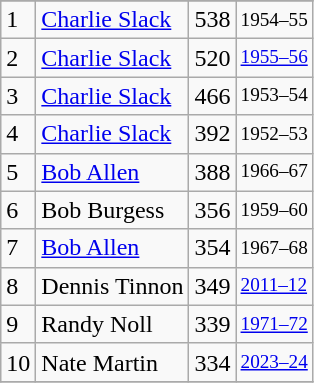<table class="wikitable">
<tr>
</tr>
<tr>
<td>1</td>
<td><a href='#'>Charlie Slack</a></td>
<td>538</td>
<td style="font-size:80%;">1954–55</td>
</tr>
<tr>
<td>2</td>
<td><a href='#'>Charlie Slack</a></td>
<td>520</td>
<td style="font-size:80%;"><a href='#'>1955–56</a></td>
</tr>
<tr>
<td>3</td>
<td><a href='#'>Charlie Slack</a></td>
<td>466</td>
<td style="font-size:80%;">1953–54</td>
</tr>
<tr>
<td>4</td>
<td><a href='#'>Charlie Slack</a></td>
<td>392</td>
<td style="font-size:80%;">1952–53</td>
</tr>
<tr>
<td>5</td>
<td><a href='#'>Bob Allen</a></td>
<td>388</td>
<td style="font-size:80%;">1966–67</td>
</tr>
<tr>
<td>6</td>
<td>Bob Burgess</td>
<td>356</td>
<td style="font-size:80%;">1959–60</td>
</tr>
<tr>
<td>7</td>
<td><a href='#'>Bob Allen</a></td>
<td>354</td>
<td style="font-size:80%;">1967–68</td>
</tr>
<tr>
<td>8</td>
<td>Dennis Tinnon</td>
<td>349</td>
<td style="font-size:80%;"><a href='#'>2011–12</a></td>
</tr>
<tr>
<td>9</td>
<td>Randy Noll</td>
<td>339</td>
<td style="font-size:80%;"><a href='#'>1971–72</a></td>
</tr>
<tr>
<td>10</td>
<td>Nate Martin</td>
<td>334</td>
<td style="font-size:80%;"><a href='#'>2023–24</a></td>
</tr>
<tr>
</tr>
</table>
